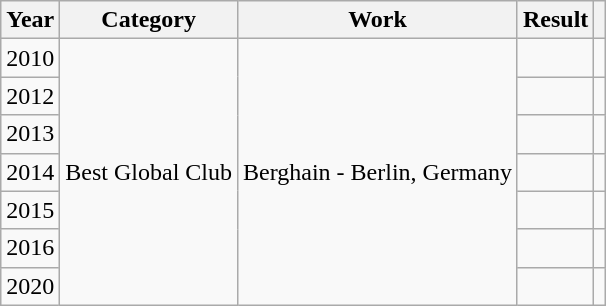<table class="wikitable">
<tr>
<th>Year</th>
<th>Category</th>
<th>Work</th>
<th>Result</th>
<th></th>
</tr>
<tr>
<td>2010</td>
<td rowspan="7">Best Global Club</td>
<td rowspan="7">Berghain - Berlin, Germany</td>
<td></td>
<td></td>
</tr>
<tr>
<td>2012</td>
<td></td>
<td></td>
</tr>
<tr>
<td>2013</td>
<td></td>
<td></td>
</tr>
<tr>
<td>2014</td>
<td></td>
<td></td>
</tr>
<tr>
<td>2015</td>
<td></td>
<td></td>
</tr>
<tr>
<td>2016</td>
<td></td>
<td></td>
</tr>
<tr>
<td>2020</td>
<td></td>
<td></td>
</tr>
</table>
